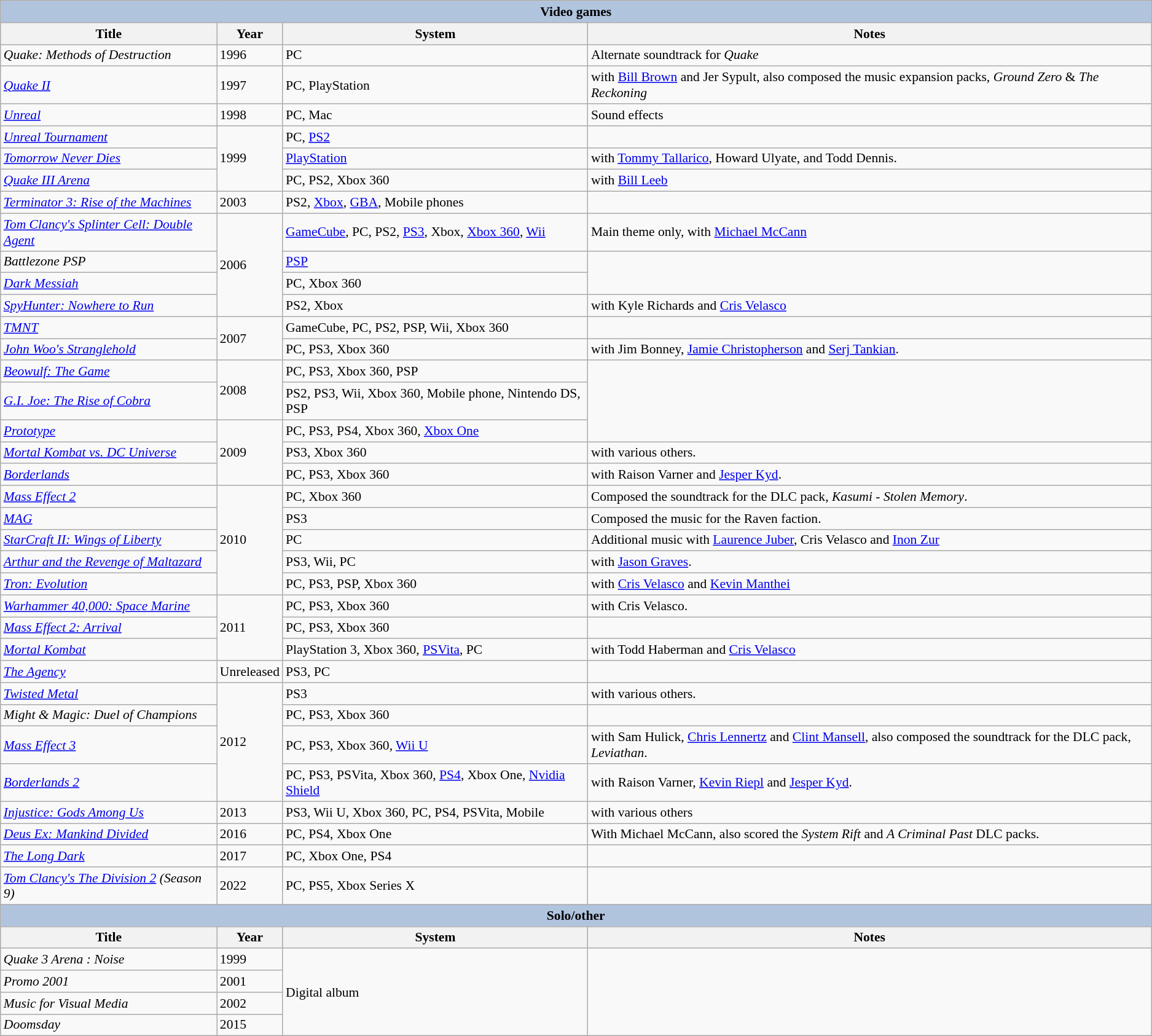<table class="wikitable" style="font-size: 90%;">
<tr>
<th colspan="4" style="background: LightSteelBlue;">Video games</th>
</tr>
<tr>
<th>Title</th>
<th>Year</th>
<th>System</th>
<th>Notes</th>
</tr>
<tr>
<td><em>Quake: Methods of Destruction</em></td>
<td>1996</td>
<td>PC</td>
<td>Alternate soundtrack for <em>Quake</em></td>
</tr>
<tr>
<td><em><a href='#'>Quake II</a></em></td>
<td>1997</td>
<td>PC, PlayStation</td>
<td>with <a href='#'>Bill Brown</a> and Jer Sypult, also composed the music expansion packs, <em>Ground Zero</em> & <em>The Reckoning</em></td>
</tr>
<tr>
<td><em><a href='#'>Unreal</a></em></td>
<td>1998</td>
<td>PC, Mac</td>
<td>Sound effects</td>
</tr>
<tr>
<td><em><a href='#'>Unreal Tournament</a></em></td>
<td rowspan="3">1999</td>
<td>PC,  <a href='#'>PS2</a></td>
<td></td>
</tr>
<tr>
<td><em><a href='#'>Tomorrow Never Dies</a></em></td>
<td><a href='#'>PlayStation</a></td>
<td>with <a href='#'>Tommy Tallarico</a>, Howard Ulyate, and Todd Dennis.</td>
</tr>
<tr>
<td><em><a href='#'>Quake III Arena</a></em></td>
<td>PC, PS2, Xbox 360</td>
<td>with <a href='#'>Bill Leeb</a></td>
</tr>
<tr>
<td><em><a href='#'>Terminator 3: Rise of the Machines</a></em></td>
<td>2003</td>
<td>PS2, <a href='#'>Xbox</a>, <a href='#'>GBA</a>, Mobile phones</td>
<td></td>
</tr>
<tr>
<td><em><a href='#'>Tom Clancy's Splinter Cell: Double Agent</a></em></td>
<td rowspan="4">2006</td>
<td><a href='#'>GameCube</a>, PC, PS2, <a href='#'>PS3</a>, Xbox, <a href='#'>Xbox 360</a>, <a href='#'>Wii</a></td>
<td>Main theme only, with <a href='#'>Michael McCann</a></td>
</tr>
<tr>
<td><em>Battlezone PSP</em></td>
<td><a href='#'>PSP</a></td>
<td rowspan="2"></td>
</tr>
<tr>
<td><em><a href='#'>Dark Messiah</a></em></td>
<td>PC, Xbox 360</td>
</tr>
<tr>
<td><em><a href='#'>SpyHunter: Nowhere to Run</a></em></td>
<td>PS2, Xbox</td>
<td>with Kyle Richards and <a href='#'>Cris Velasco</a></td>
</tr>
<tr>
<td><em><a href='#'>TMNT</a></em></td>
<td rowspan="2">2007</td>
<td>GameCube, PC, PS2, PSP, Wii, Xbox 360</td>
<td></td>
</tr>
<tr>
<td><em><a href='#'>John Woo's Stranglehold</a></em></td>
<td>PC, PS3, Xbox 360</td>
<td>with Jim Bonney, <a href='#'>Jamie Christopherson</a> and <a href='#'>Serj Tankian</a>.</td>
</tr>
<tr>
<td><em><a href='#'>Beowulf: The Game</a></em></td>
<td rowspan="2">2008</td>
<td>PC, PS3, Xbox 360, PSP</td>
<td rowspan="3"></td>
</tr>
<tr>
<td><em><a href='#'>G.I. Joe: The Rise of Cobra</a></em></td>
<td>PS2, PS3, Wii, Xbox 360, Mobile phone, Nintendo DS, PSP</td>
</tr>
<tr>
<td><em><a href='#'>Prototype</a></em></td>
<td rowspan="3">2009</td>
<td>PC, PS3, PS4, Xbox 360, <a href='#'>Xbox One</a></td>
</tr>
<tr>
<td><em><a href='#'>Mortal Kombat vs. DC Universe</a></em></td>
<td>PS3, Xbox 360</td>
<td>with various others.</td>
</tr>
<tr>
<td><em><a href='#'>Borderlands</a></em></td>
<td>PC, PS3, Xbox 360</td>
<td>with Raison Varner and <a href='#'>Jesper Kyd</a>.</td>
</tr>
<tr>
<td><em><a href='#'>Mass Effect 2</a></em></td>
<td rowspan="5">2010</td>
<td>PC, Xbox 360</td>
<td>Composed the soundtrack for the DLC pack, <em>Kasumi - Stolen Memory</em>.</td>
</tr>
<tr>
<td><em><a href='#'>MAG</a></em></td>
<td>PS3</td>
<td>Composed the music for the Raven faction.</td>
</tr>
<tr>
<td><em><a href='#'>StarCraft II: Wings of Liberty</a></em></td>
<td>PC</td>
<td>Additional music with <a href='#'>Laurence Juber</a>, Cris Velasco and <a href='#'>Inon Zur</a></td>
</tr>
<tr>
<td><em><a href='#'>Arthur and the Revenge of Maltazard</a></em></td>
<td>PS3, Wii, PC</td>
<td>with <a href='#'>Jason Graves</a>.</td>
</tr>
<tr>
<td><em><a href='#'>Tron: Evolution</a></em></td>
<td>PC, PS3, PSP, Xbox 360</td>
<td>with <a href='#'>Cris Velasco</a> and <a href='#'>Kevin Manthei</a></td>
</tr>
<tr>
<td><em><a href='#'>Warhammer 40,000: Space Marine</a></em></td>
<td rowspan="3">2011</td>
<td>PC, PS3, Xbox 360</td>
<td>with Cris Velasco.</td>
</tr>
<tr>
<td><em><a href='#'>Mass Effect 2: Arrival</a></em></td>
<td>PC, PS3, Xbox 360</td>
<td></td>
</tr>
<tr>
<td><em><a href='#'>Mortal Kombat</a></em></td>
<td>PlayStation 3, Xbox 360, <a href='#'>PSVita</a>, PC</td>
<td>with Todd Haberman and <a href='#'>Cris Velasco</a></td>
</tr>
<tr>
<td><em><a href='#'>The Agency</a></em></td>
<td>Unreleased</td>
<td>PS3, PC</td>
<td></td>
</tr>
<tr>
<td><em><a href='#'>Twisted Metal</a></em></td>
<td rowspan="4">2012</td>
<td>PS3</td>
<td>with various others.</td>
</tr>
<tr>
<td><em>Might & Magic: Duel of Champions</em></td>
<td>PC, PS3, Xbox 360</td>
<td></td>
</tr>
<tr>
<td><em><a href='#'>Mass Effect 3</a></em></td>
<td>PC, PS3, Xbox 360, <a href='#'>Wii U</a></td>
<td>with Sam Hulick, <a href='#'>Chris Lennertz</a> and <a href='#'>Clint Mansell</a>, also composed the soundtrack for the DLC pack, <em>Leviathan</em>.</td>
</tr>
<tr>
<td><em><a href='#'>Borderlands 2</a></em></td>
<td>PC, PS3, PSVita, Xbox 360, <a href='#'>PS4</a>, Xbox One, <a href='#'>Nvidia Shield</a></td>
<td>with Raison Varner, <a href='#'>Kevin Riepl</a> and <a href='#'>Jesper Kyd</a>.</td>
</tr>
<tr>
<td><em><a href='#'>Injustice: Gods Among Us</a></em></td>
<td>2013</td>
<td>PS3, Wii U, Xbox 360, PC, PS4, PSVita, Mobile</td>
<td>with various others</td>
</tr>
<tr>
<td><em><a href='#'>Deus Ex: Mankind Divided</a></em></td>
<td>2016</td>
<td>PC, PS4, Xbox One</td>
<td>With Michael McCann, also scored the <em>System Rift</em> and <em>A Criminal Past</em> DLC packs.</td>
</tr>
<tr>
<td><em><a href='#'>The Long Dark</a></em></td>
<td>2017</td>
<td>PC, Xbox One, PS4</td>
<td></td>
</tr>
<tr>
<td><em><a href='#'>Tom Clancy's The Division 2</a></em> <em>(Season 9)</em></td>
<td>2022</td>
<td>PC, PS5, Xbox Series X</td>
<td></td>
</tr>
<tr>
<th colspan="4" style="background: LightSteelBlue;">Solo/other</th>
</tr>
<tr>
<th>Title</th>
<th>Year</th>
<th>System</th>
<th>Notes</th>
</tr>
<tr>
<td><em>Quake 3 Arena : Noise</em></td>
<td>1999</td>
<td rowspan="4">Digital album</td>
<td rowspan="4"></td>
</tr>
<tr>
<td><em>Promo 2001</em></td>
<td>2001</td>
</tr>
<tr>
<td><em>Music for Visual Media</em></td>
<td>2002</td>
</tr>
<tr>
<td><em>Doomsday</em></td>
<td>2015</td>
</tr>
</table>
